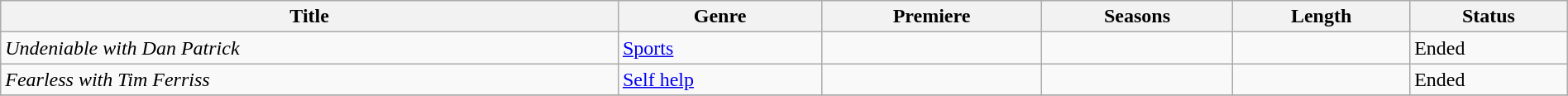<table class="wikitable sortable" style="width:100%;">
<tr>
<th>Title</th>
<th>Genre</th>
<th>Premiere</th>
<th>Seasons</th>
<th>Length</th>
<th>Status</th>
</tr>
<tr>
<td><em>Undeniable with Dan Patrick</em></td>
<td><a href='#'>Sports</a></td>
<td></td>
<td></td>
<td></td>
<td>Ended</td>
</tr>
<tr>
<td><em>Fearless with Tim Ferriss</em></td>
<td><a href='#'>Self help</a></td>
<td></td>
<td></td>
<td></td>
<td>Ended</td>
</tr>
<tr>
</tr>
</table>
